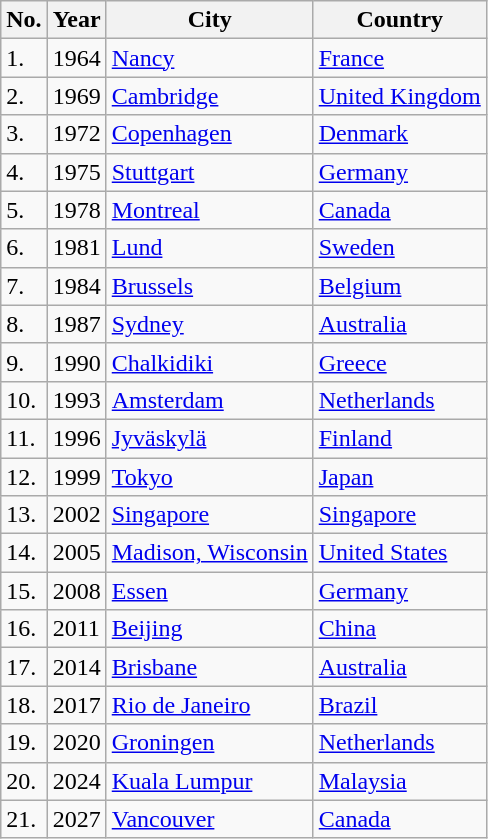<table class="wikitable">
<tr>
<th>No.</th>
<th>Year</th>
<th>City</th>
<th>Country</th>
</tr>
<tr>
<td>1.</td>
<td>1964</td>
<td><a href='#'>Nancy</a></td>
<td> <a href='#'>France</a></td>
</tr>
<tr>
<td>2.</td>
<td>1969</td>
<td><a href='#'>Cambridge</a></td>
<td> <a href='#'>United Kingdom</a></td>
</tr>
<tr>
<td>3.</td>
<td>1972</td>
<td><a href='#'>Copenhagen</a></td>
<td> <a href='#'>Denmark</a></td>
</tr>
<tr>
<td>4.</td>
<td>1975</td>
<td><a href='#'>Stuttgart</a></td>
<td> <a href='#'>Germany</a></td>
</tr>
<tr>
<td>5.</td>
<td>1978</td>
<td><a href='#'>Montreal</a></td>
<td> <a href='#'>Canada</a></td>
</tr>
<tr>
<td>6.</td>
<td>1981</td>
<td><a href='#'>Lund</a></td>
<td> <a href='#'>Sweden</a></td>
</tr>
<tr>
<td>7.</td>
<td>1984</td>
<td><a href='#'>Brussels</a></td>
<td> <a href='#'>Belgium</a></td>
</tr>
<tr>
<td>8.</td>
<td>1987</td>
<td><a href='#'>Sydney</a></td>
<td> <a href='#'>Australia</a></td>
</tr>
<tr>
<td>9.</td>
<td>1990</td>
<td><a href='#'>Chalkidiki</a></td>
<td> <a href='#'>Greece</a></td>
</tr>
<tr>
<td>10.</td>
<td>1993</td>
<td><a href='#'>Amsterdam</a></td>
<td> <a href='#'>Netherlands</a></td>
</tr>
<tr>
<td>11.</td>
<td>1996</td>
<td><a href='#'>Jyväskylä</a></td>
<td> <a href='#'>Finland</a></td>
</tr>
<tr>
<td>12.</td>
<td>1999</td>
<td><a href='#'>Tokyo</a></td>
<td> <a href='#'>Japan</a></td>
</tr>
<tr>
<td>13.</td>
<td>2002</td>
<td><a href='#'>Singapore</a></td>
<td> <a href='#'>Singapore</a></td>
</tr>
<tr>
<td>14.</td>
<td>2005</td>
<td><a href='#'>Madison, Wisconsin</a></td>
<td> <a href='#'>United States</a></td>
</tr>
<tr>
<td>15.</td>
<td>2008</td>
<td><a href='#'>Essen</a></td>
<td> <a href='#'>Germany</a></td>
</tr>
<tr>
<td>16.</td>
<td>2011</td>
<td><a href='#'>Beijing</a></td>
<td> <a href='#'>China</a></td>
</tr>
<tr>
<td>17.</td>
<td>2014</td>
<td><a href='#'>Brisbane</a></td>
<td> <a href='#'>Australia</a></td>
</tr>
<tr>
<td>18.</td>
<td>2017</td>
<td><a href='#'>Rio de Janeiro</a></td>
<td> <a href='#'>Brazil</a></td>
</tr>
<tr>
<td>19.</td>
<td>2020</td>
<td><a href='#'>Groningen</a></td>
<td> <a href='#'>Netherlands</a></td>
</tr>
<tr>
<td>20.</td>
<td>2024</td>
<td><a href='#'>Kuala Lumpur</a></td>
<td> <a href='#'>Malaysia</a></td>
</tr>
<tr>
<td>21.</td>
<td>2027</td>
<td><a href='#'>Vancouver</a></td>
<td> <a href='#'>Canada</a></td>
</tr>
</table>
